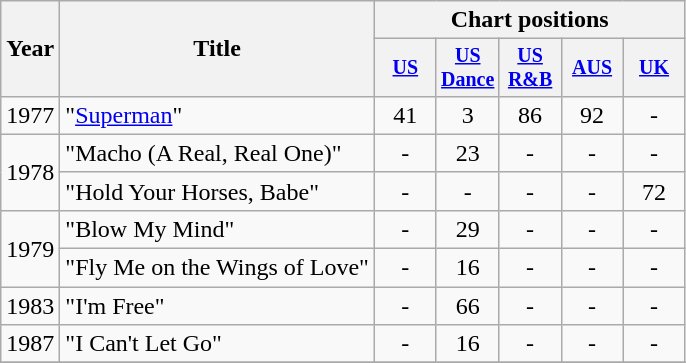<table class="wikitable" style="text-align:center;">
<tr>
<th rowspan="2">Year</th>
<th rowspan="2">Title</th>
<th colspan="5">Chart positions</th>
</tr>
<tr style="font-size:smaller;">
<th width="35"><a href='#'>US</a><br></th>
<th width="35"><a href='#'>US<br>Dance</a><br></th>
<th width="35"><a href='#'>US<br>R&B</a><br></th>
<th width="35"><a href='#'>AUS</a><br></th>
<th width="35"><a href='#'>UK</a><br></th>
</tr>
<tr>
<td>1977</td>
<td align="left">"<a href='#'>Superman</a>"</td>
<td>41</td>
<td>3</td>
<td>86</td>
<td>92</td>
<td>-</td>
</tr>
<tr>
<td rowspan="2">1978</td>
<td align="left">"Macho (A Real, Real One)"</td>
<td>-</td>
<td>23</td>
<td>-</td>
<td>-</td>
<td>-</td>
</tr>
<tr>
<td align="left">"Hold Your Horses, Babe"</td>
<td>-</td>
<td>-</td>
<td>-</td>
<td>-</td>
<td>72</td>
</tr>
<tr>
<td rowspan="2">1979</td>
<td align="left">"Blow My Mind"</td>
<td>-</td>
<td>29</td>
<td>-</td>
<td>-</td>
<td>-</td>
</tr>
<tr>
<td align="left">"Fly Me on the Wings of Love"</td>
<td>-</td>
<td>16</td>
<td>-</td>
<td>-</td>
<td>-</td>
</tr>
<tr>
<td>1983</td>
<td align="left">"I'm Free"</td>
<td>-</td>
<td>66</td>
<td>-</td>
<td>-</td>
<td>-</td>
</tr>
<tr>
<td>1987</td>
<td align="left">"I Can't Let Go"</td>
<td>-</td>
<td>16</td>
<td>-</td>
<td>-</td>
<td>-</td>
</tr>
<tr>
</tr>
</table>
